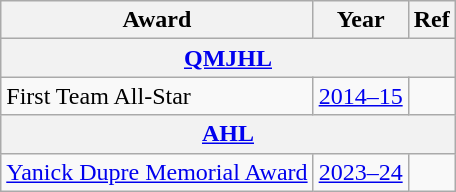<table class="wikitable">
<tr>
<th>Award</th>
<th>Year</th>
<th>Ref</th>
</tr>
<tr>
<th colspan="3"><a href='#'>QMJHL</a></th>
</tr>
<tr>
<td>First Team All-Star</td>
<td><a href='#'>2014–15</a></td>
<td></td>
</tr>
<tr>
<th colspan="3"><a href='#'>AHL</a></th>
</tr>
<tr>
<td><a href='#'>Yanick Dupre Memorial Award</a></td>
<td><a href='#'>2023–24</a></td>
<td></td>
</tr>
</table>
